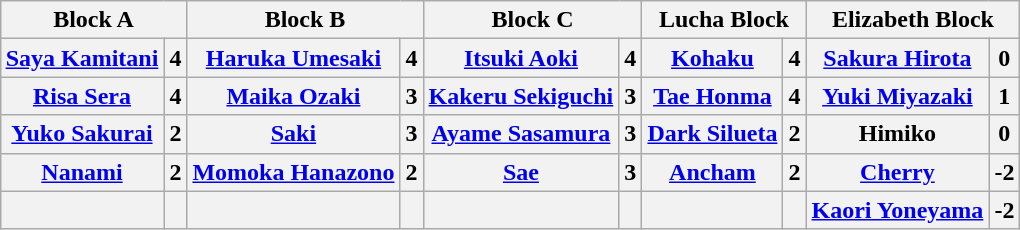<table class="wikitable" style="margin: 1em auto 1em auto">
<tr>
<th colspan="2">Block A</th>
<th colspan="2">Block B</th>
<th colspan="2">Block C</th>
<th colspan="2">Lucha Block</th>
<th colspan="2">Elizabeth Block</th>
</tr>
<tr>
<th><a href='#'>Saya Kamitani</a></th>
<th>4</th>
<th><a href='#'>Haruka Umesaki</a></th>
<th>4</th>
<th><a href='#'>Itsuki Aoki</a></th>
<th>4</th>
<th><a href='#'>Kohaku</a></th>
<th>4</th>
<th><a href='#'>Sakura Hirota</a></th>
<th>0</th>
</tr>
<tr>
<th><a href='#'>Risa Sera</a></th>
<th>4</th>
<th><a href='#'>Maika Ozaki</a></th>
<th>3</th>
<th><a href='#'>Kakeru Sekiguchi</a></th>
<th>3</th>
<th><a href='#'>Tae Honma</a></th>
<th>4</th>
<th><a href='#'>Yuki Miyazaki</a></th>
<th>1</th>
</tr>
<tr>
<th><a href='#'>Yuko Sakurai</a></th>
<th>2</th>
<th><a href='#'>Saki</a></th>
<th>3</th>
<th><a href='#'>Ayame Sasamura</a></th>
<th>3</th>
<th><a href='#'>Dark Silueta</a></th>
<th>2</th>
<th>Himiko</th>
<th>0</th>
</tr>
<tr>
<th><a href='#'>Nanami</a></th>
<th>2</th>
<th><a href='#'>Momoka Hanazono</a></th>
<th>2</th>
<th><a href='#'>Sae</a></th>
<th>3</th>
<th><a href='#'>Ancham</a></th>
<th>2</th>
<th><a href='#'>Cherry</a></th>
<th>-2</th>
</tr>
<tr>
<th></th>
<th></th>
<th></th>
<th></th>
<th></th>
<th></th>
<th></th>
<th></th>
<th><a href='#'>Kaori Yoneyama</a></th>
<th>-2</th>
</tr>
</table>
